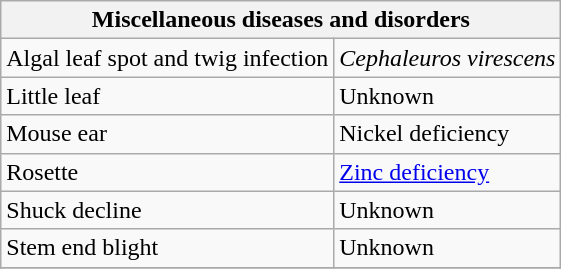<table class="wikitable" style="clear">
<tr>
<th colspan=2><strong>Miscellaneous diseases and disorders</strong><br></th>
</tr>
<tr>
<td>Algal leaf spot and twig infection</td>
<td><em>Cephaleuros virescens</em></td>
</tr>
<tr>
<td>Little leaf</td>
<td>Unknown</td>
</tr>
<tr>
<td>Mouse ear</td>
<td>Nickel deficiency</td>
</tr>
<tr>
<td>Rosette</td>
<td><a href='#'>Zinc deficiency</a></td>
</tr>
<tr>
<td>Shuck decline</td>
<td>Unknown</td>
</tr>
<tr>
<td>Stem end blight</td>
<td>Unknown</td>
</tr>
<tr>
</tr>
</table>
